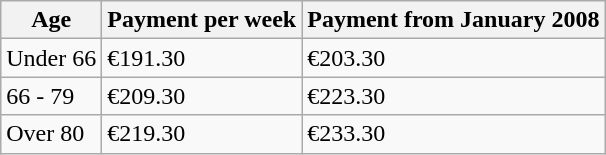<table class="wikitable">
<tr>
<th>Age</th>
<th>Payment per week</th>
<th>Payment from January 2008</th>
</tr>
<tr>
<td>Under 66</td>
<td>€191.30</td>
<td>€203.30</td>
</tr>
<tr>
<td>66 - 79</td>
<td>€209.30</td>
<td>€223.30</td>
</tr>
<tr>
<td>Over 80</td>
<td>€219.30</td>
<td>€233.30</td>
</tr>
</table>
